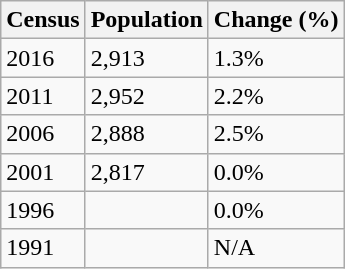<table class="wikitable">
<tr>
<th>Census</th>
<th>Population</th>
<th>Change (%)</th>
</tr>
<tr>
<td>2016</td>
<td>2,913</td>
<td>1.3%</td>
</tr>
<tr>
<td>2011</td>
<td>2,952</td>
<td>2.2%</td>
</tr>
<tr>
<td>2006</td>
<td>2,888</td>
<td>2.5%</td>
</tr>
<tr>
<td>2001</td>
<td>2,817</td>
<td>0.0%</td>
</tr>
<tr>
<td>1996</td>
<td></td>
<td>0.0%</td>
</tr>
<tr>
<td>1991</td>
<td></td>
<td>N/A</td>
</tr>
</table>
